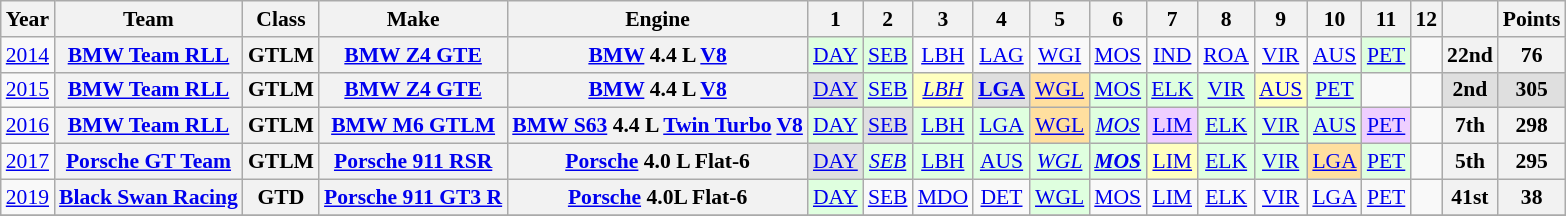<table class="wikitable" style="text-align:center; font-size:90%">
<tr>
<th>Year</th>
<th>Team</th>
<th>Class</th>
<th>Make</th>
<th>Engine</th>
<th>1</th>
<th>2</th>
<th>3</th>
<th>4</th>
<th>5</th>
<th>6</th>
<th>7</th>
<th>8</th>
<th>9</th>
<th>10</th>
<th>11</th>
<th>12</th>
<th></th>
<th>Points</th>
</tr>
<tr>
<td><a href='#'>2014</a></td>
<th><a href='#'>BMW Team RLL</a></th>
<th>GTLM</th>
<th><a href='#'>BMW Z4 GTE</a></th>
<th><a href='#'>BMW</a> 4.4 L <a href='#'>V8</a></th>
<td style="background:#dfffdf;"><a href='#'>DAY</a><br></td>
<td style="background:#dfffdf;"><a href='#'>SEB</a><br></td>
<td><a href='#'>LBH</a></td>
<td><a href='#'>LAG</a></td>
<td><a href='#'>WGI</a></td>
<td><a href='#'>MOS</a></td>
<td><a href='#'>IND</a></td>
<td><a href='#'>ROA</a></td>
<td><a href='#'>VIR</a></td>
<td><a href='#'>AUS</a></td>
<td style="background:#dfffdf;"><a href='#'>PET</a><br></td>
<td></td>
<th style="background:#;"><strong>22nd</strong></th>
<th style="background:#;"><strong>76</strong></th>
</tr>
<tr>
<td><a href='#'>2015</a></td>
<th><a href='#'>BMW Team RLL</a></th>
<th>GTLM</th>
<th><a href='#'>BMW Z4 GTE</a></th>
<th><a href='#'>BMW</a> 4.4 L <a href='#'>V8</a></th>
<td style="background:#dfdfdf;"><a href='#'>DAY</a><br></td>
<td style="background:#dfffdf;"><a href='#'>SEB</a><br></td>
<td style="background:#ffffbf;"><em><a href='#'>LBH</a><br></em></td>
<td style="background:#dfdfdf;"><strong><a href='#'>LGA</a><br></strong></td>
<td style="background:#ffdf9f;"><a href='#'>WGL</a><br></td>
<td style="background:#dfffdf;"><a href='#'>MOS</a><br></td>
<td style="background:#dfffdf;"><a href='#'>ELK</a><br></td>
<td style="background:#dfffdf;"><a href='#'>VIR</a><br></td>
<td style="background:#ffffbf;"><a href='#'>AUS</a><br></td>
<td style="background:#dfffdf;"><a href='#'>PET</a><br></td>
<td></td>
<td></td>
<th style="background:#DFDFDF;"><strong>2nd</strong></th>
<th style="background:#DFDFDF;"><strong>305</strong></th>
</tr>
<tr>
<td><a href='#'>2016</a></td>
<th><a href='#'>BMW Team RLL</a></th>
<th>GTLM</th>
<th><a href='#'>BMW M6 GTLM</a></th>
<th><a href='#'>BMW S63</a> 4.4 L <a href='#'>Twin Turbo</a> <a href='#'>V8</a></th>
<td style="background:#dfffdf;"><a href='#'>DAY</a><br></td>
<td style="background:#dfdfdf;"><a href='#'>SEB</a><br></td>
<td style="background:#dfffdf;"><a href='#'>LBH</a><br></td>
<td style="background:#dfffdf;"><a href='#'>LGA</a><br></td>
<td style="background:#ffdf9f;"><a href='#'>WGL</a><br></td>
<td style="background:#dfffdf;"><em><a href='#'>MOS</a><br></em></td>
<td style="background:#efcfff;"><a href='#'>LIM</a><br></td>
<td style="background:#dfffdf;"><a href='#'>ELK</a><br></td>
<td style="background:#dfffdf;"><a href='#'>VIR</a> <br></td>
<td style="background:#dfffdf;"><a href='#'>AUS</a><br></td>
<td style="background:#efcfff;"><a href='#'>PET</a><br></td>
<td></td>
<th style="background:#;">7th</th>
<th style="background:#;">298</th>
</tr>
<tr>
<td><a href='#'>2017</a></td>
<th><a href='#'>Porsche GT Team</a></th>
<th>GTLM</th>
<th><a href='#'>Porsche 911 RSR</a></th>
<th><a href='#'>Porsche</a> 4.0 L Flat-6</th>
<td style="background:#DFDFDF;"><a href='#'>DAY</a><br></td>
<td style="background:#DFFFDF;"><em><a href='#'>SEB</a></em><br></td>
<td style="background:#DFFFDF;"><a href='#'>LBH</a><br></td>
<td style="background:#DFFFDF;"><a href='#'>AUS</a><br></td>
<td style="background:#DFFFDF;"><em><a href='#'>WGL</a></em><br></td>
<td style="background:#DFFFDF;"><strong><em><a href='#'>MOS</a><em><br><strong></td>
<td style="background:#FFFFBF;"><a href='#'>LIM</a><br></td>
<td style="background:#DFFFDF;"><a href='#'>ELK</a><br></td>
<td style="background:#DFFFDF;"><a href='#'>VIR</a><br></td>
<td style="background:#FFDF9F;"><a href='#'>LGA</a><br></td>
<td style="background:#DFFFDF;"><a href='#'>PET</a><br></td>
<td></td>
<th>5th</th>
<th>295</th>
</tr>
<tr>
<td><a href='#'>2019</a></td>
<th><a href='#'>Black Swan Racing</a></th>
<th>GTD</th>
<th><a href='#'>Porsche 911 GT3 R</a></th>
<th><a href='#'>Porsche</a> 4.0L Flat-6</th>
<td style="background:#dfffdf;"><a href='#'>DAY</a> <br></td>
<td><a href='#'>SEB</a> <br></td>
<td><a href='#'>MDO</a></td>
<td><a href='#'>DET</a></td>
<td style="background:#dfffdf;"><a href='#'>WGL</a> <br></td>
<td><a href='#'>MOS</a></td>
<td><a href='#'>LIM</a></td>
<td><a href='#'>ELK</a></td>
<td><a href='#'>VIR</a></td>
<td><a href='#'>LGA</a></td>
<td><a href='#'>PET</a> <br></td>
<td></td>
<th>41st</th>
<th>38</th>
</tr>
<tr>
</tr>
</table>
